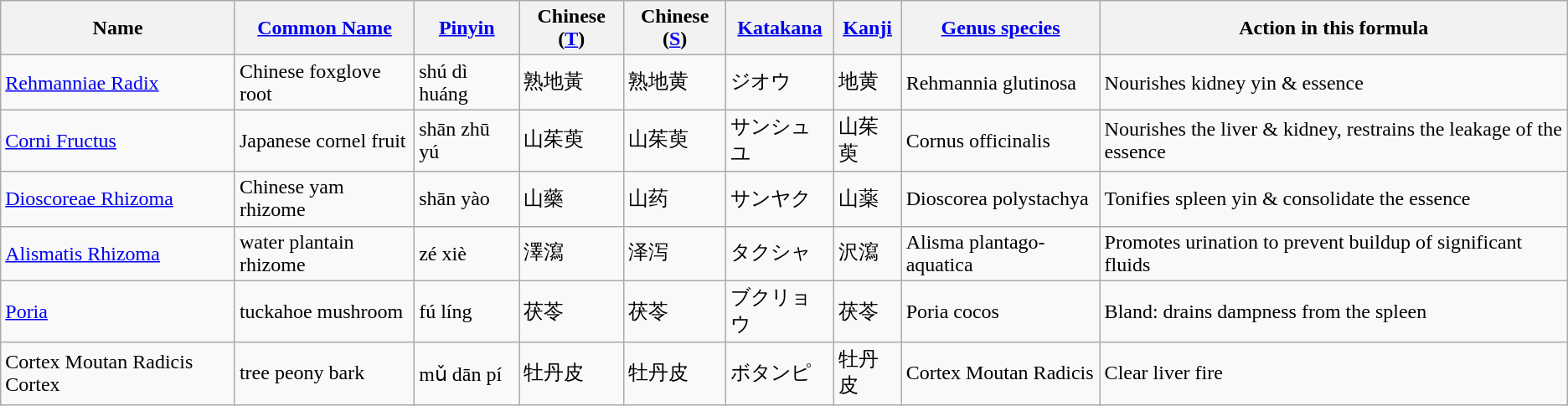<table class="wikitable">
<tr>
<th>Name</th>
<th><a href='#'>Common Name</a></th>
<th><a href='#'>Pinyin</a></th>
<th>Chinese (<a href='#'>T</a>)</th>
<th>Chinese (<a href='#'>S</a>)</th>
<th><a href='#'>Katakana</a></th>
<th><a href='#'>Kanji</a></th>
<th><a href='#'>Genus species</a></th>
<th>Action in this formula</th>
</tr>
<tr>
<td><a href='#'>Rehmanniae Radix</a></td>
<td>Chinese foxglove root</td>
<td>shú dì huáng</td>
<td>熟地黃</td>
<td>熟地黄</td>
<td>ジオウ</td>
<td>地黄</td>
<td>Rehmannia glutinosa</td>
<td>Nourishes kidney yin & essence</td>
</tr>
<tr>
<td><a href='#'>Corni Fructus</a></td>
<td>Japanese cornel fruit</td>
<td>shān zhū yú</td>
<td>山茱萸</td>
<td>山茱萸</td>
<td>サンシュユ</td>
<td>山茱萸</td>
<td>Cornus officinalis</td>
<td>Nourishes the liver & kidney, restrains the leakage of the essence</td>
</tr>
<tr>
<td><a href='#'>Dioscoreae Rhizoma</a></td>
<td>Chinese yam rhizome</td>
<td>shān yào</td>
<td>山藥</td>
<td>山药</td>
<td>サンヤク</td>
<td>山薬</td>
<td>Dioscorea polystachya</td>
<td>Tonifies spleen yin & consolidate the essence</td>
</tr>
<tr>
<td><a href='#'>Alismatis Rhizoma</a></td>
<td>water plantain rhizome</td>
<td>zé xiè</td>
<td>澤瀉</td>
<td>泽泻</td>
<td>タクシャ</td>
<td>沢瀉</td>
<td>Alisma plantago-aquatica</td>
<td>Promotes urination to prevent buildup of significant fluids</td>
</tr>
<tr>
<td><a href='#'>Poria</a></td>
<td>tuckahoe mushroom</td>
<td>fú líng</td>
<td>茯苓</td>
<td>茯苓</td>
<td>ブクリョウ</td>
<td>茯苓</td>
<td>Poria cocos</td>
<td>Bland: drains dampness from the spleen</td>
</tr>
<tr>
<td>Cortex Moutan Radicis Cortex</td>
<td>tree peony bark</td>
<td>mǔ dān pí</td>
<td>牡丹皮</td>
<td>牡丹皮</td>
<td>ボタンピ</td>
<td>牡丹皮</td>
<td>Cortex Moutan Radicis</td>
<td>Clear liver fire</td>
</tr>
</table>
